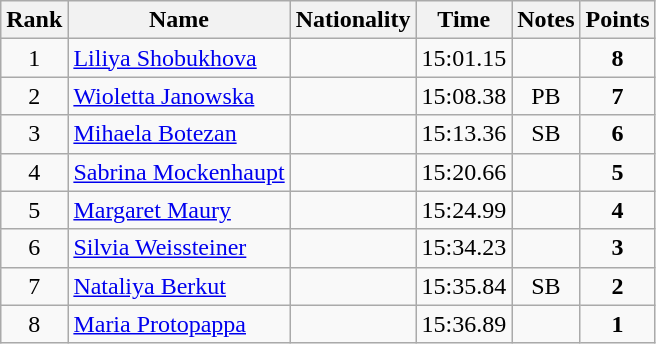<table class="wikitable sortable" style="text-align:center">
<tr>
<th>Rank</th>
<th>Name</th>
<th>Nationality</th>
<th>Time</th>
<th>Notes</th>
<th>Points</th>
</tr>
<tr>
<td>1</td>
<td align=left><a href='#'>Liliya Shobukhova</a></td>
<td align=left></td>
<td>15:01.15</td>
<td></td>
<td><strong>8</strong></td>
</tr>
<tr>
<td>2</td>
<td align=left><a href='#'>Wioletta Janowska</a></td>
<td align=left></td>
<td>15:08.38</td>
<td>PB</td>
<td><strong>7</strong></td>
</tr>
<tr>
<td>3</td>
<td align=left><a href='#'>Mihaela Botezan</a></td>
<td align=left></td>
<td>15:13.36</td>
<td>SB</td>
<td><strong>6</strong></td>
</tr>
<tr>
<td>4</td>
<td align=left><a href='#'>Sabrina Mockenhaupt</a></td>
<td align=left></td>
<td>15:20.66</td>
<td></td>
<td><strong>5</strong></td>
</tr>
<tr>
<td>5</td>
<td align=left><a href='#'>Margaret Maury</a></td>
<td align=left></td>
<td>15:24.99</td>
<td></td>
<td><strong>4</strong></td>
</tr>
<tr>
<td>6</td>
<td align=left><a href='#'>Silvia Weissteiner</a></td>
<td align=left></td>
<td>15:34.23</td>
<td></td>
<td><strong>3</strong></td>
</tr>
<tr>
<td>7</td>
<td align=left><a href='#'>Nataliya Berkut</a></td>
<td align=left></td>
<td>15:35.84</td>
<td>SB</td>
<td><strong>2</strong></td>
</tr>
<tr>
<td>8</td>
<td align=left><a href='#'>Maria Protopappa</a></td>
<td align=left></td>
<td>15:36.89</td>
<td></td>
<td><strong>1</strong></td>
</tr>
</table>
